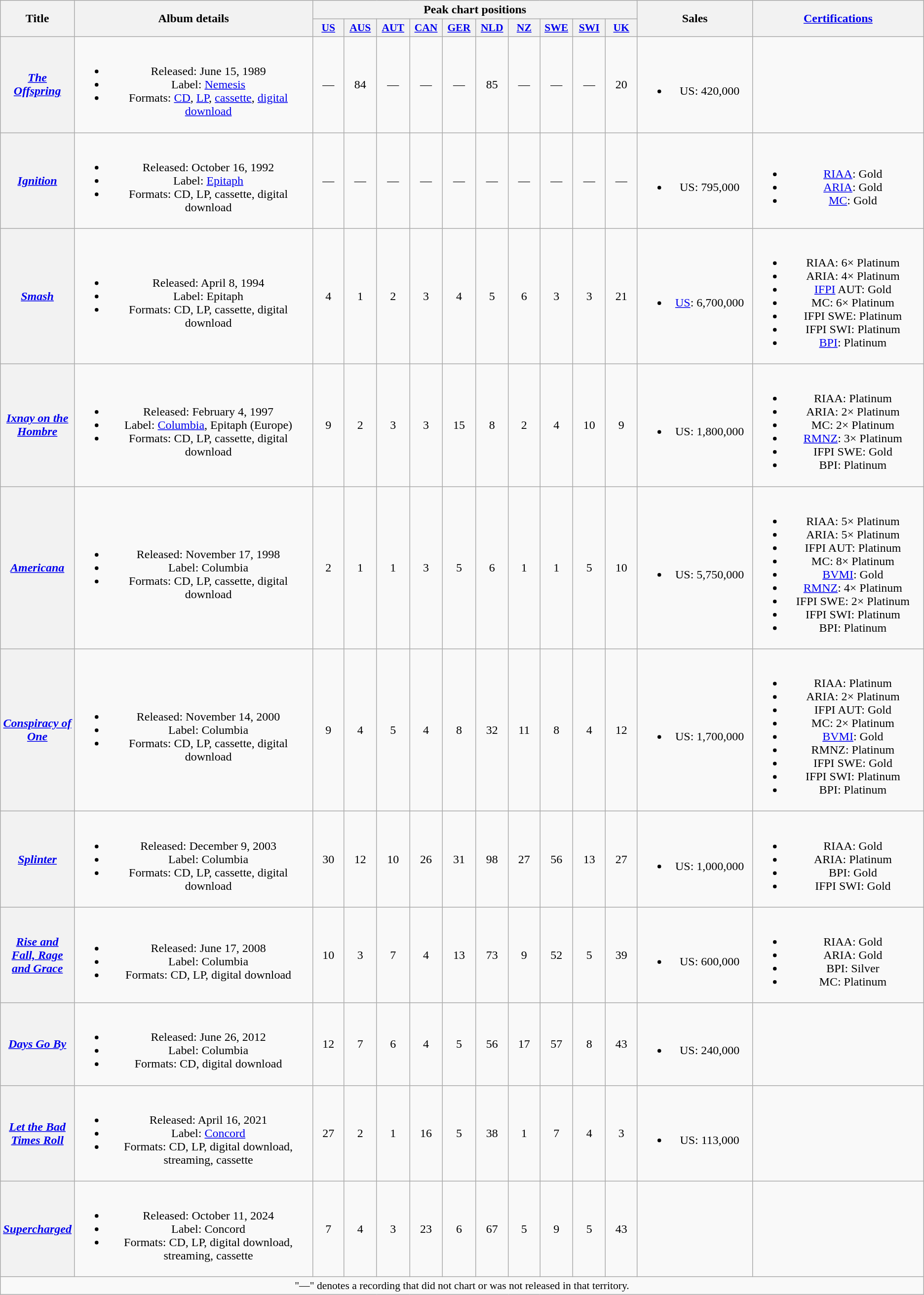<table class="wikitable plainrowheaders" style="text-align:center;" border="1">
<tr>
<th scope="col" rowspan="2">Title</th>
<th scope="col" rowspan="2" style="width:23em;">Album details</th>
<th scope="col" colspan="10">Peak chart positions</th>
<th scope="col" rowspan="2" style="width:10em;">Sales</th>
<th scope="col" rowspan="2" style="width:16em;"><a href='#'>Certifications</a></th>
</tr>
<tr>
<th scope="col" style="width:2.75em;font-size:90%;"><a href='#'>US</a><br></th>
<th scope="col" style="width:2.75em;font-size:90%;"><a href='#'>AUS</a><br></th>
<th scope="col" style="width:2.75em;font-size:90%;"><a href='#'>AUT</a><br></th>
<th scope="col" style="width:2.75em;font-size:90%;"><a href='#'>CAN</a><br></th>
<th scope="col" style="width:2.75em;font-size:90%;"><a href='#'>GER</a><br></th>
<th scope="col" style="width:2.75em;font-size:90%;"><a href='#'>NLD</a><br></th>
<th scope="col" style="width:2.75em;font-size:90%;"><a href='#'>NZ</a><br></th>
<th scope="col" style="width:2.75em;font-size:90%;"><a href='#'>SWE</a><br></th>
<th scope="col" style="width:2.75em;font-size:90%;"><a href='#'>SWI</a><br></th>
<th scope="col" style="width:2.75em;font-size:90%;"><a href='#'>UK</a><br></th>
</tr>
<tr>
<th scope="row"><em><a href='#'>The Offspring</a></em></th>
<td><br><ul><li>Released: June 15, 1989</li><li>Label: <a href='#'>Nemesis</a></li><li>Formats: <a href='#'>CD</a>, <a href='#'>LP</a>, <a href='#'>cassette</a>, <a href='#'>digital download</a></li></ul></td>
<td>—</td>
<td>84</td>
<td>—</td>
<td>—</td>
<td>—</td>
<td>85</td>
<td>—</td>
<td>—</td>
<td>—</td>
<td>20</td>
<td><br><ul><li>US: 420,000</li></ul></td>
<td></td>
</tr>
<tr>
<th scope="row"><em><a href='#'>Ignition</a></em></th>
<td><br><ul><li>Released: October 16, 1992</li><li>Label: <a href='#'>Epitaph</a></li><li>Formats: CD, LP, cassette, digital download</li></ul></td>
<td>—</td>
<td>—</td>
<td>—</td>
<td>—</td>
<td>—</td>
<td>—</td>
<td>—</td>
<td>—</td>
<td>—</td>
<td>—</td>
<td><br><ul><li>US: 795,000</li></ul></td>
<td><br><ul><li><a href='#'>RIAA</a>: Gold</li><li><a href='#'>ARIA</a>: Gold</li><li><a href='#'>MC</a>: Gold</li></ul></td>
</tr>
<tr>
<th scope="row"><em><a href='#'>Smash</a></em></th>
<td><br><ul><li>Released: April 8, 1994</li><li>Label: Epitaph</li><li>Formats: CD, LP, cassette, digital download</li></ul></td>
<td>4</td>
<td>1</td>
<td>2</td>
<td>3</td>
<td>4</td>
<td>5</td>
<td>6</td>
<td>3</td>
<td>3</td>
<td>21</td>
<td><br><ul><li><a href='#'>US</a>: 6,700,000</li></ul></td>
<td><br><ul><li>RIAA: 6× Platinum</li><li>ARIA: 4× Platinum</li><li><a href='#'>IFPI</a> AUT: Gold</li><li>MC: 6× Platinum</li><li>IFPI SWE: Platinum</li><li>IFPI SWI: Platinum</li><li><a href='#'>BPI</a>: Platinum</li></ul></td>
</tr>
<tr>
<th scope="row"><em><a href='#'>Ixnay on the Hombre</a></em></th>
<td><br><ul><li>Released: February 4, 1997</li><li>Label: <a href='#'>Columbia</a>, Epitaph (Europe)</li><li>Formats: CD, LP, cassette, digital download</li></ul></td>
<td>9</td>
<td>2</td>
<td>3</td>
<td>3</td>
<td>15</td>
<td>8</td>
<td>2</td>
<td>4</td>
<td>10</td>
<td>9</td>
<td><br><ul><li>US: 1,800,000</li></ul></td>
<td><br><ul><li>RIAA: Platinum</li><li>ARIA: 2× Platinum</li><li>MC: 2× Platinum</li><li><a href='#'>RMNZ</a>: 3× Platinum</li><li>IFPI SWE: Gold</li><li>BPI: Platinum</li></ul></td>
</tr>
<tr>
<th scope="row"><em><a href='#'>Americana</a></em></th>
<td><br><ul><li>Released: November 17, 1998</li><li>Label: Columbia</li><li>Formats: CD, LP, cassette, digital download</li></ul></td>
<td>2</td>
<td>1</td>
<td>1</td>
<td>3</td>
<td>5</td>
<td>6</td>
<td>1</td>
<td>1</td>
<td>5</td>
<td>10</td>
<td><br><ul><li>US: 5,750,000</li></ul></td>
<td><br><ul><li>RIAA: 5× Platinum</li><li>ARIA: 5× Platinum</li><li>IFPI AUT: Platinum</li><li>MC: 8× Platinum</li><li><a href='#'>BVMI</a>: Gold</li><li><a href='#'>RMNZ</a>: 4× Platinum</li><li>IFPI SWE: 2× Platinum</li><li>IFPI SWI: Platinum</li><li>BPI: Platinum</li></ul></td>
</tr>
<tr>
<th scope="row"><em><a href='#'>Conspiracy of One</a></em></th>
<td><br><ul><li>Released: November 14, 2000</li><li>Label: Columbia</li><li>Formats: CD, LP, cassette, digital download</li></ul></td>
<td>9</td>
<td>4</td>
<td>5</td>
<td>4</td>
<td>8</td>
<td>32</td>
<td>11</td>
<td>8</td>
<td>4</td>
<td>12</td>
<td><br><ul><li>US: 1,700,000</li></ul></td>
<td><br><ul><li>RIAA: Platinum</li><li>ARIA: 2× Platinum</li><li>IFPI AUT: Gold</li><li>MC: 2× Platinum</li><li><a href='#'>BVMI</a>: Gold</li><li>RMNZ: Platinum</li><li>IFPI SWE: Gold</li><li>IFPI SWI: Platinum</li><li>BPI: Platinum</li></ul></td>
</tr>
<tr>
<th scope="row"><em><a href='#'>Splinter</a></em></th>
<td><br><ul><li>Released: December 9, 2003</li><li>Label: Columbia</li><li>Formats: CD, LP, cassette, digital download</li></ul></td>
<td>30</td>
<td>12</td>
<td>10</td>
<td>26</td>
<td>31</td>
<td>98</td>
<td>27</td>
<td>56</td>
<td>13</td>
<td>27</td>
<td><br><ul><li>US: 1,000,000</li></ul></td>
<td><br><ul><li>RIAA: Gold</li><li>ARIA: Platinum</li><li>BPI: Gold</li><li>IFPI SWI: Gold</li></ul></td>
</tr>
<tr>
<th scope="row"><em><a href='#'>Rise and Fall, Rage and Grace</a></em></th>
<td><br><ul><li>Released: June 17, 2008</li><li>Label: Columbia</li><li>Formats: CD, LP, digital download</li></ul></td>
<td>10</td>
<td>3</td>
<td>7</td>
<td>4</td>
<td>13</td>
<td>73</td>
<td>9</td>
<td>52</td>
<td>5</td>
<td>39</td>
<td><br><ul><li>US: 600,000</li></ul></td>
<td><br><ul><li>RIAA: Gold</li><li>ARIA: Gold</li><li>BPI: Silver</li><li>MC: Platinum</li></ul></td>
</tr>
<tr>
<th scope="row"><em><a href='#'>Days Go By</a></em></th>
<td><br><ul><li>Released: June 26, 2012</li><li>Label: Columbia</li><li>Formats: CD, digital download</li></ul></td>
<td>12</td>
<td>7</td>
<td>6</td>
<td>4</td>
<td>5</td>
<td>56</td>
<td>17</td>
<td>57</td>
<td>8</td>
<td>43</td>
<td><br><ul><li>US: 240,000</li></ul></td>
<td></td>
</tr>
<tr>
<th scope="row"><em><a href='#'>Let the Bad Times Roll</a></em></th>
<td><br><ul><li>Released: April 16, 2021</li><li>Label: <a href='#'>Concord</a></li><li>Formats: CD, LP, digital download, streaming, cassette</li></ul></td>
<td>27</td>
<td>2</td>
<td>1</td>
<td>16</td>
<td>5</td>
<td>38</td>
<td>1</td>
<td>7</td>
<td>4</td>
<td>3</td>
<td><br><ul><li>US: 113,000</li></ul></td>
<td></td>
</tr>
<tr>
<th scope="row"><em><a href='#'>Supercharged</a></em></th>
<td><br><ul><li>Released: October 11, 2024</li><li>Label: Concord</li><li>Formats: CD, LP, digital download, streaming, cassette</li></ul></td>
<td>7</td>
<td>4</td>
<td>3</td>
<td>23</td>
<td>6</td>
<td>67</td>
<td>5</td>
<td>9</td>
<td>5</td>
<td>43</td>
<td></td>
<td></td>
</tr>
<tr>
<td colspan="14" style="font-size:90%">"—" denotes a recording that did not chart or was not released in that territory.</td>
</tr>
</table>
